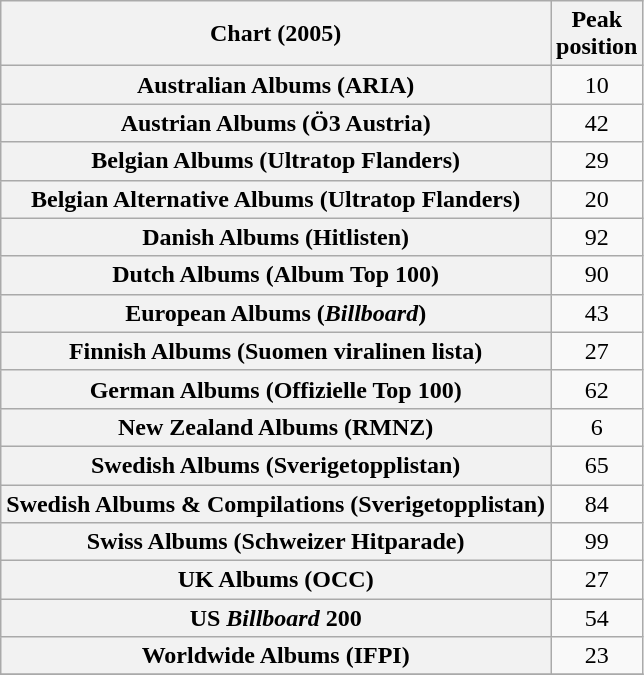<table class="wikitable sortable plainrowheaders" style="text-align:center;">
<tr>
<th>Chart (2005)</th>
<th>Peak<br>position</th>
</tr>
<tr>
<th scope="row">Australian Albums (ARIA)</th>
<td style="text-align:center;">10</td>
</tr>
<tr>
<th scope="row">Austrian Albums (Ö3 Austria)</th>
<td style="text-align:center;">42</td>
</tr>
<tr>
<th scope="row">Belgian Albums (Ultratop Flanders)</th>
<td style="text-align:center;">29</td>
</tr>
<tr>
<th scope="row">Belgian Alternative Albums (Ultratop Flanders)</th>
<td style="text-align:center;">20</td>
</tr>
<tr>
<th scope="row">Danish Albums (Hitlisten)</th>
<td style="text-align:center;">92</td>
</tr>
<tr>
<th scope="row">Dutch Albums (Album Top 100)</th>
<td style="text-align:center;">90</td>
</tr>
<tr>
<th scope="row">European Albums (<em>Billboard</em>)</th>
<td style="text-align:center;">43</td>
</tr>
<tr>
<th scope="row">Finnish Albums (Suomen viralinen lista)</th>
<td style="text-align:center;">27</td>
</tr>
<tr>
<th scope="row">German Albums (Offizielle Top 100)</th>
<td style="text-align:center;">62</td>
</tr>
<tr>
<th scope="row">New Zealand Albums (RMNZ)</th>
<td style="text-align:center;">6</td>
</tr>
<tr>
<th scope="row">Swedish Albums (Sverigetopplistan)</th>
<td style="text-align:center;">65</td>
</tr>
<tr>
<th scope="row">Swedish Albums & Compilations (Sverigetopplistan)</th>
<td style="text-align:center;">84</td>
</tr>
<tr>
<th scope="row">Swiss Albums (Schweizer Hitparade)</th>
<td align="center">99</td>
</tr>
<tr>
<th scope="row">UK Albums (OCC)</th>
<td style="text-align:center;">27</td>
</tr>
<tr>
<th scope="row">US <em>Billboard</em> 200</th>
<td align="center">54</td>
</tr>
<tr>
<th scope="row">Worldwide Albums (IFPI)</th>
<td style="text-align:center;">23</td>
</tr>
<tr>
</tr>
</table>
